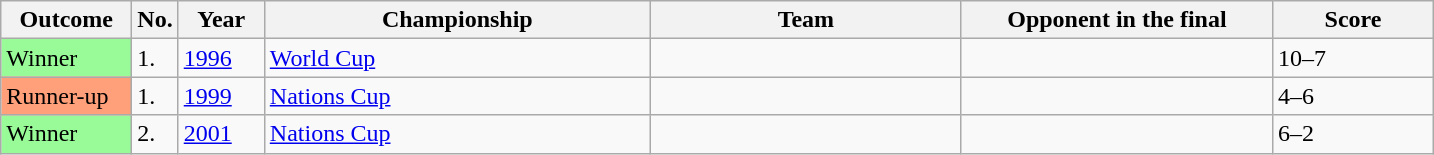<table class="sortable wikitable">
<tr>
<th width="80">Outcome</th>
<th width="20">No.</th>
<th width="50">Year</th>
<th width="250">Championship</th>
<th width="200">Team</th>
<th width="200">Opponent in the final</th>
<th width="100">Score</th>
</tr>
<tr>
<td style="background:#98FB98">Winner</td>
<td>1.</td>
<td><a href='#'>1996</a></td>
<td><a href='#'>World Cup</a></td>
<td></td>
<td></td>
<td>10–7</td>
</tr>
<tr>
<td style="background:#ffa07a;">Runner-up</td>
<td>1.</td>
<td><a href='#'>1999</a></td>
<td><a href='#'>Nations Cup</a></td>
<td></td>
<td></td>
<td>4–6</td>
</tr>
<tr>
<td style="background:#98FB98">Winner</td>
<td>2.</td>
<td><a href='#'>2001</a></td>
<td><a href='#'>Nations Cup</a></td>
<td></td>
<td></td>
<td>6–2</td>
</tr>
</table>
